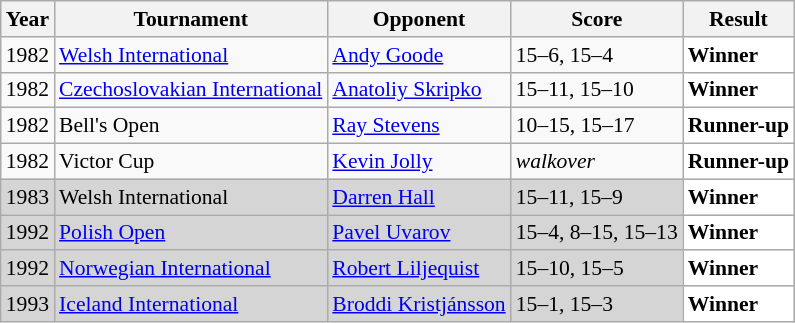<table class="sortable wikitable" style="font-size: 90%;">
<tr>
<th>Year</th>
<th>Tournament</th>
<th>Opponent</th>
<th>Score</th>
<th>Result</th>
</tr>
<tr>
<td align="center">1982</td>
<td><a href='#'>Welsh International</a></td>
<td> <a href='#'>Andy Goode</a></td>
<td>15–6, 15–4</td>
<td style="text-align:left; background:white"> <strong>Winner</strong></td>
</tr>
<tr>
<td align="center">1982</td>
<td><a href='#'>Czechoslovakian International</a></td>
<td> <a href='#'>Anatoliy Skripko</a></td>
<td>15–11, 15–10</td>
<td style="text-align:left; background:white"> <strong>Winner</strong></td>
</tr>
<tr>
<td align="center">1982</td>
<td>Bell's Open</td>
<td> <a href='#'>Ray Stevens</a></td>
<td>10–15, 15–17</td>
<td style="text-align:left; background: white"> <strong>Runner-up</strong></td>
</tr>
<tr>
<td align="center">1982</td>
<td>Victor Cup</td>
<td> <a href='#'>Kevin Jolly</a></td>
<td><em>walkover</em></td>
<td style="text-align:left; background: white"> <strong>Runner-up</strong></td>
</tr>
<tr style="background:#D5D5D5">
<td align="center">1983</td>
<td>Welsh International</td>
<td> <a href='#'>Darren Hall</a></td>
<td>15–11, 15–9</td>
<td style="text-align:left; background:white"> <strong>Winner</strong></td>
</tr>
<tr style="background:#D5D5D5">
<td align="center">1992</td>
<td><a href='#'>Polish Open</a></td>
<td> <a href='#'>Pavel Uvarov</a></td>
<td>15–4, 8–15, 15–13</td>
<td style="text-align:left; background:white"> <strong>Winner</strong></td>
</tr>
<tr style="background:#D5D5D5">
<td align="center">1992</td>
<td><a href='#'>Norwegian International</a></td>
<td> <a href='#'>Robert Liljequist</a></td>
<td>15–10, 15–5</td>
<td style="text-align:left; background:white"> <strong>Winner</strong></td>
</tr>
<tr style="background:#D5D5D5">
<td align="center">1993</td>
<td><a href='#'>Iceland International</a></td>
<td> <a href='#'>Broddi Kristjánsson</a></td>
<td>15–1, 15–3</td>
<td style="text-align:left; background:white"> <strong>Winner</strong></td>
</tr>
</table>
